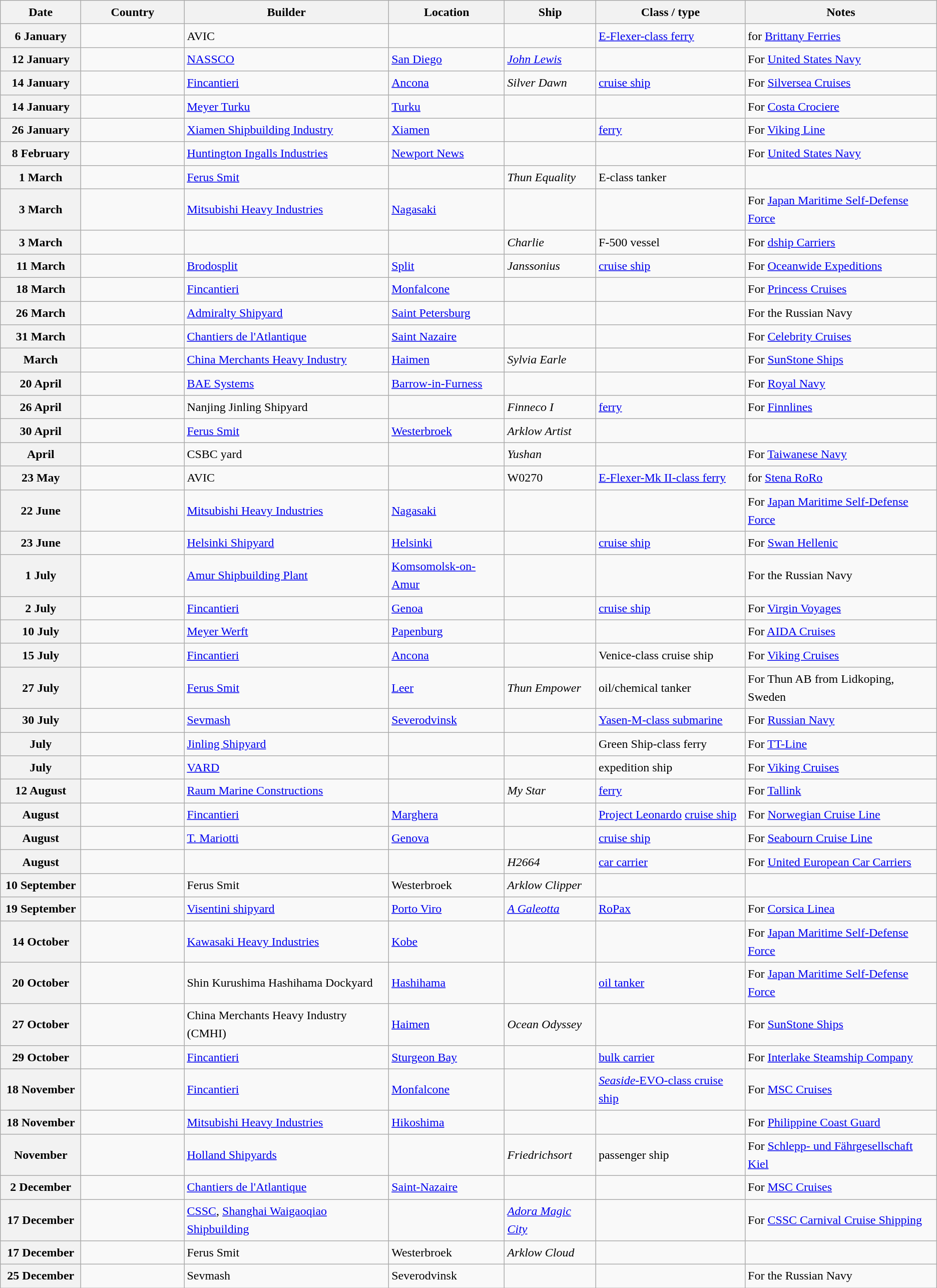<table class="wikitable sortable" style="font-size:1.00em; line-height:1.5em;">
<tr>
<th width="100">Date</th>
<th width="130">Country</th>
<th>Builder</th>
<th>Location</th>
<th>Ship</th>
<th>Class / type</th>
<th>Notes</th>
</tr>
<tr>
<th>6 January</th>
<td></td>
<td>AVIC</td>
<td></td>
<td></td>
<td><a href='#'>E-Flexer-class ferry</a></td>
<td>for <a href='#'>Brittany Ferries</a></td>
</tr>
<tr>
<th>12 January</th>
<td></td>
<td><a href='#'>NASSCO</a></td>
<td><a href='#'>San Diego</a></td>
<td><a href='#'><em>John Lewis</em></a></td>
<td></td>
<td>For <a href='#'>United States Navy</a></td>
</tr>
<tr>
<th>14 January</th>
<td></td>
<td><a href='#'>Fincantieri</a></td>
<td><a href='#'>Ancona</a></td>
<td><em>Silver Dawn</em></td>
<td><a href='#'>cruise ship</a></td>
<td>For <a href='#'>Silversea Cruises</a></td>
</tr>
<tr>
<th>14 January</th>
<td></td>
<td><a href='#'>Meyer Turku</a></td>
<td><a href='#'>Turku</a></td>
<td></td>
<td></td>
<td>For <a href='#'>Costa Crociere</a></td>
</tr>
<tr>
<th>26 January</th>
<td></td>
<td><a href='#'>Xiamen Shipbuilding Industry</a></td>
<td><a href='#'>Xiamen</a></td>
<td></td>
<td><a href='#'>ferry</a></td>
<td>For <a href='#'>Viking Line</a></td>
</tr>
<tr>
<th>8 February</th>
<td></td>
<td><a href='#'>Huntington Ingalls Industries</a></td>
<td><a href='#'>Newport News</a></td>
<td></td>
<td></td>
<td>For <a href='#'>United States Navy</a></td>
</tr>
<tr>
<th>1 March</th>
<td></td>
<td><a href='#'>Ferus Smit</a></td>
<td></td>
<td><em>Thun Equality</em></td>
<td>E-class tanker</td>
<td></td>
</tr>
<tr>
<th>3 March</th>
<td></td>
<td><a href='#'>Mitsubishi Heavy Industries</a></td>
<td><a href='#'>Nagasaki</a></td>
<td></td>
<td></td>
<td>For <a href='#'>Japan Maritime Self-Defense Force</a></td>
</tr>
<tr>
<th>3 March</th>
<td></td>
<td></td>
<td></td>
<td><em>Charlie</em></td>
<td>F-500 vessel</td>
<td>For <a href='#'>dship Carriers</a></td>
</tr>
<tr>
<th>11 March</th>
<td></td>
<td><a href='#'>Brodosplit</a></td>
<td><a href='#'>Split</a></td>
<td><em>Janssonius</em></td>
<td><a href='#'>cruise ship</a></td>
<td>For <a href='#'>Oceanwide Expeditions</a></td>
</tr>
<tr>
<th>18 March</th>
<td></td>
<td><a href='#'>Fincantieri</a></td>
<td><a href='#'>Monfalcone</a></td>
<td></td>
<td></td>
<td>For <a href='#'>Princess Cruises</a></td>
</tr>
<tr>
<th>26 March</th>
<td></td>
<td><a href='#'>Admiralty Shipyard</a></td>
<td><a href='#'>Saint Petersburg</a></td>
<td></td>
<td></td>
<td>For the Russian Navy</td>
</tr>
<tr>
<th>31 March</th>
<td></td>
<td><a href='#'>Chantiers de l'Atlantique</a></td>
<td><a href='#'>Saint Nazaire</a></td>
<td></td>
<td></td>
<td>For <a href='#'>Celebrity Cruises</a></td>
</tr>
<tr>
<th>March</th>
<td></td>
<td><a href='#'>China Merchants Heavy Industry</a></td>
<td><a href='#'>Haimen</a></td>
<td><em>Sylvia Earle</em></td>
<td></td>
<td>For <a href='#'>SunStone Ships</a></td>
</tr>
<tr>
<th>20 April</th>
<td></td>
<td><a href='#'>BAE Systems</a></td>
<td><a href='#'>Barrow-in-Furness</a></td>
<td></td>
<td></td>
<td>For <a href='#'>Royal Navy</a></td>
</tr>
<tr>
<th>26 April</th>
<td></td>
<td>Nanjing Jinling Shipyard</td>
<td></td>
<td><em>Finneco I</em></td>
<td><a href='#'>ferry</a></td>
<td>For <a href='#'>Finnlines</a></td>
</tr>
<tr>
<th>30 April</th>
<td></td>
<td><a href='#'>Ferus Smit</a></td>
<td><a href='#'>Westerbroek</a></td>
<td><em>Arklow Artist</em></td>
<td></td>
<td></td>
</tr>
<tr>
<th>April</th>
<td></td>
<td>CSBC yard</td>
<td></td>
<td><em>Yushan</em></td>
<td></td>
<td>For <a href='#'>Taiwanese Navy</a></td>
</tr>
<tr>
<th>23 May</th>
<td></td>
<td>AVIC</td>
<td></td>
<td>W0270</td>
<td><a href='#'>E-Flexer-Mk II-class ferry</a></td>
<td>for <a href='#'>Stena RoRo</a></td>
</tr>
<tr>
<th>22 June</th>
<td></td>
<td><a href='#'>Mitsubishi Heavy Industries</a></td>
<td><a href='#'>Nagasaki</a></td>
<td></td>
<td></td>
<td>For <a href='#'>Japan Maritime Self-Defense Force</a></td>
</tr>
<tr>
<th>23 June</th>
<td></td>
<td><a href='#'>Helsinki Shipyard</a></td>
<td><a href='#'>Helsinki</a></td>
<td></td>
<td><a href='#'>cruise ship</a></td>
<td>For <a href='#'>Swan Hellenic</a></td>
</tr>
<tr>
<th>1 July</th>
<td></td>
<td><a href='#'>Amur Shipbuilding Plant</a></td>
<td><a href='#'>Komsomolsk-on-Amur</a></td>
<td></td>
<td></td>
<td>For the Russian Navy</td>
</tr>
<tr>
<th>2 July</th>
<td></td>
<td><a href='#'>Fincantieri</a></td>
<td><a href='#'>Genoa</a></td>
<td></td>
<td><a href='#'>cruise ship</a></td>
<td>For <a href='#'>Virgin Voyages</a></td>
</tr>
<tr>
<th>10 July</th>
<td></td>
<td><a href='#'>Meyer Werft</a></td>
<td><a href='#'>Papenburg</a></td>
<td></td>
<td></td>
<td>For <a href='#'>AIDA Cruises</a></td>
</tr>
<tr>
<th>15 July</th>
<td></td>
<td><a href='#'>Fincantieri</a></td>
<td><a href='#'>Ancona</a></td>
<td></td>
<td>Venice-class cruise ship</td>
<td>For <a href='#'>Viking Cruises</a></td>
</tr>
<tr>
<th>27 July</th>
<td></td>
<td><a href='#'>Ferus Smit</a></td>
<td><a href='#'>Leer</a></td>
<td><em>Thun Empower</em></td>
<td>oil/chemical tanker</td>
<td>For Thun AB from Lidkoping, Sweden</td>
</tr>
<tr>
<th>30 July</th>
<td></td>
<td><a href='#'>Sevmash</a></td>
<td><a href='#'>Severodvinsk</a></td>
<td></td>
<td><a href='#'>Yasen-M-class submarine</a></td>
<td>For <a href='#'>Russian Navy</a></td>
</tr>
<tr>
<th>July</th>
<td></td>
<td><a href='#'>Jinling Shipyard</a></td>
<td></td>
<td></td>
<td>Green Ship-class ferry</td>
<td>For <a href='#'>TT-Line</a></td>
</tr>
<tr>
<th>July</th>
<td></td>
<td><a href='#'>VARD</a></td>
<td></td>
<td></td>
<td>expedition ship</td>
<td>For <a href='#'>Viking Cruises</a></td>
</tr>
<tr>
<th>12 August</th>
<td></td>
<td><a href='#'>Raum Marine Constructions</a></td>
<td></td>
<td><em>My Star</em></td>
<td><a href='#'>ferry</a></td>
<td>For <a href='#'>Tallink</a></td>
</tr>
<tr>
<th>August</th>
<td></td>
<td><a href='#'>Fincantieri</a></td>
<td><a href='#'>Marghera</a></td>
<td></td>
<td><a href='#'>Project Leonardo</a> <a href='#'>cruise ship</a></td>
<td>For <a href='#'>Norwegian Cruise Line</a></td>
</tr>
<tr>
<th>August</th>
<td></td>
<td><a href='#'>T. Mariotti</a></td>
<td><a href='#'>Genova</a></td>
<td></td>
<td><a href='#'>cruise ship</a></td>
<td>For <a href='#'>Seabourn Cruise Line</a></td>
</tr>
<tr>
<th>August</th>
<td></td>
<td></td>
<td></td>
<td><em>H2664</em></td>
<td><a href='#'>car carrier</a></td>
<td>For <a href='#'>United European Car Carriers</a></td>
</tr>
<tr>
<th>10 September</th>
<td></td>
<td>Ferus Smit</td>
<td>Westerbroek</td>
<td><em>Arklow Clipper</em></td>
<td></td>
<td></td>
</tr>
<tr>
<th>19 September</th>
<td></td>
<td><a href='#'>Visentini shipyard</a></td>
<td><a href='#'>Porto Viro</a></td>
<td><em><a href='#'>A Galeotta</a></em></td>
<td><a href='#'>RoPax</a></td>
<td>For <a href='#'>Corsica Linea</a></td>
</tr>
<tr>
<th>14 October</th>
<td></td>
<td><a href='#'>Kawasaki Heavy Industries</a></td>
<td><a href='#'>Kobe</a></td>
<td></td>
<td></td>
<td>For <a href='#'>Japan Maritime Self-Defense Force</a></td>
</tr>
<tr>
<th>20 October</th>
<td></td>
<td>Shin Kurushima Hashihama Dockyard</td>
<td><a href='#'>Hashihama</a></td>
<td></td>
<td><a href='#'>oil tanker</a></td>
<td>For <a href='#'>Japan Maritime Self-Defense Force</a></td>
</tr>
<tr>
<th>27 October</th>
<td></td>
<td>China Merchants Heavy Industry (CMHI)</td>
<td><a href='#'>Haimen</a></td>
<td><em>Ocean Odyssey</em></td>
<td></td>
<td>For <a href='#'>SunStone Ships</a></td>
</tr>
<tr>
<th>29 October</th>
<td></td>
<td><a href='#'>Fincantieri</a></td>
<td><a href='#'>Sturgeon Bay</a></td>
<td></td>
<td><a href='#'>bulk carrier</a></td>
<td>For <a href='#'>Interlake Steamship Company</a></td>
</tr>
<tr>
<th>18 November</th>
<td></td>
<td><a href='#'>Fincantieri</a></td>
<td><a href='#'>Monfalcone</a></td>
<td></td>
<td><a href='#'><em>Seaside</em>-EVO-class cruise ship</a></td>
<td>For <a href='#'>MSC Cruises</a></td>
</tr>
<tr>
<th>18 November</th>
<td></td>
<td><a href='#'>Mitsubishi Heavy Industries</a></td>
<td><a href='#'>Hikoshima</a></td>
<td></td>
<td></td>
<td>For <a href='#'>Philippine Coast Guard</a></td>
</tr>
<tr>
<th>November</th>
<td></td>
<td><a href='#'>Holland Shipyards</a></td>
<td></td>
<td><em>Friedrichsort</em></td>
<td>passenger ship</td>
<td>For <a href='#'>Schlepp- und Fährgesellschaft Kiel</a></td>
</tr>
<tr>
<th>2 December</th>
<td></td>
<td><a href='#'>Chantiers de l'Atlantique</a></td>
<td><a href='#'>Saint-Nazaire</a></td>
<td></td>
<td></td>
<td>For <a href='#'>MSC Cruises</a></td>
</tr>
<tr>
<th>17 December</th>
<td></td>
<td><a href='#'>CSSC</a>, <a href='#'>Shanghai Waigaoqiao Shipbuilding</a></td>
<td></td>
<td><em><a href='#'>Adora Magic City</a></em></td>
<td></td>
<td>For <a href='#'>CSSC Carnival Cruise Shipping</a></td>
</tr>
<tr>
<th>17 December</th>
<td></td>
<td>Ferus Smit</td>
<td>Westerbroek</td>
<td><em>Arklow Cloud</em></td>
<td></td>
<td></td>
</tr>
<tr>
<th>25 December</th>
<td></td>
<td>Sevmash</td>
<td>Severodvinsk</td>
<td></td>
<td></td>
<td>For the Russian Navy</td>
</tr>
</table>
